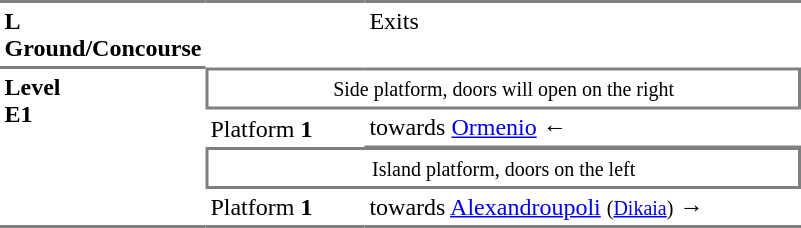<table table border=0 cellspacing=0 cellpadding=3>
<tr>
<td style="border-bottom:solid 2px gray;border-top:solid 2px gray;" width=50 valign=top><strong>L<br>Ground/Concourse</strong></td>
<td style="border-top:solid 2px gray;border-bottom:solid 1px gray;" width=100 valign=top></td>
<td style="border-top:solid 2px gray;border-bottom:solid 1px gray;" width=285 valign=top>Exits</td>
</tr>
<tr>
<td style="border-bottom:solid 2px gray;" rowspan=12 valign=top><strong>Level<br>Ε1</strong></td>
<td style="border-top:solid 1px gray;border-right:solid 2px gray;border-left:solid 2px gray;border-bottom:solid 2px gray;text-align:center;" colspan=2><small>Side platform, doors will open on the right</small></td>
</tr>
<tr>
<td>Platform <span><strong>1</strong></span></td>
<td style="border-bottom:solid 1px gray;"> towards <a href='#'>Ormenio</a> <small></small> ←</td>
</tr>
<tr>
<td style="border-top:solid 2px gray;border-right:solid 2px gray;border-left:solid 2px gray;border-bottom:solid 2px gray;text-align:center;" colspan=2><small>Island platform, doors on the left</small></td>
</tr>
<tr>
<td style="border-bottom:solid 2px gray;">Platform <span><strong>1</strong></span></td>
<td style="border-bottom:solid 2px gray;"> towards <a href='#'>Alexandroupoli</a> <small>(<a href='#'>Dikaia</a>)</small> →</td>
</tr>
</table>
